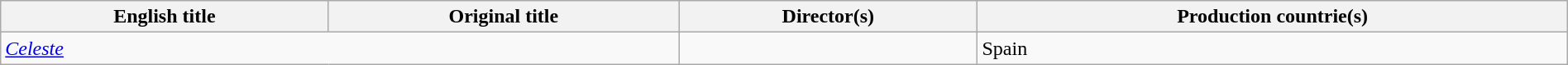<table class="sortable wikitable" style="width:100%; margin-bottom:4px" cellpadding="5">
<tr>
<th scope="col">English title</th>
<th scope="col">Original title</th>
<th scope="col">Director(s)</th>
<th scope="col">Production countrie(s)</th>
</tr>
<tr>
<td colspan = "2"><em><a href='#'>Celeste</a></em> </td>
<td></td>
<td>Spain</td>
</tr>
</table>
